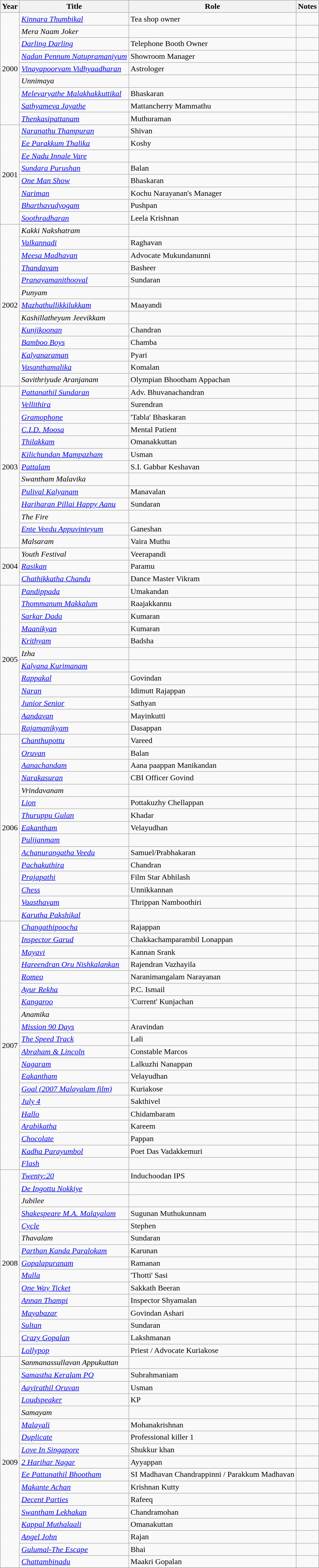<table class="wikitable sortable">
<tr>
<th>Year</th>
<th>Title</th>
<th>Role</th>
<th class="unsortable">Notes</th>
</tr>
<tr>
<td rowspan=9>2000</td>
<td><em><a href='#'>Kinnara Thumbikal</a></em></td>
<td>Tea shop owner</td>
<td></td>
</tr>
<tr>
<td><em>Mera Naam Joker</em></td>
<td></td>
<td></td>
</tr>
<tr>
<td><em><a href='#'> Darling Darling</a></em></td>
<td>Telephone Booth Owner</td>
<td></td>
</tr>
<tr>
<td><em><a href='#'>Nadan Pennum Natupramaniyum</a></em></td>
<td>Showroom Manager</td>
<td></td>
</tr>
<tr>
<td><em><a href='#'>Vinayapoorvam Vidhyaadharan</a></em></td>
<td>Astrologer</td>
<td></td>
</tr>
<tr>
<td><em>Unnimaya</em></td>
<td></td>
<td></td>
</tr>
<tr>
<td><em><a href='#'>Melevaryathe Malakhakkuttikal</a></em></td>
<td>Bhaskaran</td>
<td></td>
</tr>
<tr>
<td><em><a href='#'>Sathyameva Jayathe</a></em></td>
<td>Mattancherry Mammathu</td>
<td></td>
</tr>
<tr>
<td><em><a href='#'>Thenkasipattanam</a></em></td>
<td>Muthuraman</td>
<td></td>
</tr>
<tr>
<td rowspan=8>2001</td>
<td><em><a href='#'>Naranathu Thampuran</a></em></td>
<td>Shivan</td>
<td></td>
</tr>
<tr>
<td><em><a href='#'>Ee Parakkum Thalika</a></em></td>
<td>Koshy</td>
<td></td>
</tr>
<tr>
<td><em><a href='#'>Ee Nadu Innale Vare</a></em></td>
<td></td>
<td></td>
</tr>
<tr>
<td><em><a href='#'>Sundara Purushan</a></em></td>
<td>Balan</td>
<td></td>
</tr>
<tr>
<td><em><a href='#'>One Man Show</a></em></td>
<td>Bhaskaran</td>
<td></td>
</tr>
<tr>
<td><em><a href='#'>Nariman</a></em></td>
<td>Kochu Narayanan's Manager</td>
<td></td>
</tr>
<tr>
<td><em><a href='#'>Bharthavudyogam</a></em></td>
<td>Pushpan</td>
<td></td>
</tr>
<tr>
<td><em><a href='#'>Soothradharan</a></em></td>
<td>Leela Krishnan</td>
<td></td>
</tr>
<tr>
<td rowspan=13>2002</td>
<td><em>Kakki Nakshatram</em></td>
<td></td>
<td></td>
</tr>
<tr>
<td><em><a href='#'>Valkannadi</a></em></td>
<td>Raghavan</td>
<td></td>
</tr>
<tr>
<td><em><a href='#'>Meesa Madhavan</a></em></td>
<td>Advocate Mukundanunni</td>
<td></td>
</tr>
<tr>
<td><em><a href='#'>Thandavam</a></em></td>
<td>Basheer</td>
<td></td>
</tr>
<tr>
<td><em><a href='#'>Pranayamanithooval</a></em></td>
<td>Sundaran</td>
<td></td>
</tr>
<tr>
<td><em>Punyam</em></td>
<td></td>
<td></td>
</tr>
<tr>
<td><em><a href='#'>Mazhathullikkilukkam</a></em></td>
<td>Maayandi</td>
<td></td>
</tr>
<tr>
<td><em>Kashillatheyum Jeevikkam</em></td>
<td></td>
<td></td>
</tr>
<tr>
<td><em><a href='#'>Kunjikoonan</a></em></td>
<td>Chandran</td>
<td></td>
</tr>
<tr>
<td><em><a href='#'>Bamboo Boys</a></em></td>
<td>Chamba</td>
<td></td>
</tr>
<tr>
<td><em><a href='#'>Kalyanaraman</a></em></td>
<td>Pyari</td>
<td></td>
</tr>
<tr>
<td><em><a href='#'>Vasanthamalika</a></em></td>
<td>Komalan</td>
<td></td>
</tr>
<tr>
<td><em>Savithriyude Aranjanam</em></td>
<td>Olympian Bhootham Appachan</td>
<td></td>
</tr>
<tr>
<td rowspan=13>2003</td>
<td><em><a href='#'>Pattanathil Sundaran</a></em></td>
<td>Adv. Bhuvanachandran</td>
<td></td>
</tr>
<tr>
<td><em><a href='#'>Vellithira</a></em></td>
<td>Surendran</td>
<td></td>
</tr>
<tr>
<td><em><a href='#'>Gramophone</a></em></td>
<td>'Tabla' Bhaskaran</td>
<td></td>
</tr>
<tr>
<td><em><a href='#'>C.I.D. Moosa</a></em></td>
<td>Mental Patient</td>
<td></td>
</tr>
<tr>
<td><em><a href='#'>Thilakkam</a></em></td>
<td>Omanakkuttan</td>
<td></td>
</tr>
<tr>
<td><em><a href='#'>Kilichundan Mampazham</a></em></td>
<td>Usman</td>
<td></td>
</tr>
<tr>
<td><em><a href='#'>Pattalam</a></em></td>
<td>S.I. Gabbar Keshavan</td>
<td></td>
</tr>
<tr>
<td><em>Swantham Malavika</em></td>
<td></td>
<td></td>
</tr>
<tr>
<td><em><a href='#'>Pulival Kalyanam</a></em></td>
<td>Manavalan</td>
<td></td>
</tr>
<tr>
<td><em><a href='#'>Hariharan Pillai Happy Aanu</a></em></td>
<td>Sundaran</td>
<td></td>
</tr>
<tr>
<td><em>The Fire</em></td>
<td></td>
<td></td>
</tr>
<tr>
<td><em><a href='#'>Ente Veedu Appuvinteyum</a></em></td>
<td>Ganeshan</td>
<td></td>
</tr>
<tr>
<td><em>Malsaram</em></td>
<td>Vaira Muthu</td>
<td></td>
</tr>
<tr>
<td rowspan=3>2004</td>
<td><em>Youth Festival</em></td>
<td>Veerapandi</td>
<td></td>
</tr>
<tr>
<td><em><a href='#'>Rasikan</a></em></td>
<td>Paramu</td>
<td></td>
</tr>
<tr>
<td><em><a href='#'>Chathikkatha Chandu</a></em></td>
<td>Dance Master Vikram</td>
<td></td>
</tr>
<tr>
<td rowspan=12>2005</td>
<td><em><a href='#'>Pandippada</a></em></td>
<td>Umakandan</td>
<td></td>
</tr>
<tr>
<td><em><a href='#'>Thommanum Makkalum</a></em></td>
<td>Raajakkannu</td>
<td></td>
</tr>
<tr>
<td><em><a href='#'>Sarkar Dada</a></em></td>
<td>Kumaran</td>
<td></td>
</tr>
<tr>
<td><em><a href='#'>Maanikyan</a></em></td>
<td>Kumaran</td>
<td></td>
</tr>
<tr>
<td><em><a href='#'>Krithyam</a></em></td>
<td>Badsha</td>
<td></td>
</tr>
<tr>
<td><em>Izha</em></td>
<td></td>
<td></td>
</tr>
<tr>
<td><em><a href='#'>Kalyana Kurimanam</a></em></td>
<td></td>
<td></td>
</tr>
<tr>
<td><em><a href='#'>Rappakal</a></em></td>
<td>Govindan</td>
<td></td>
</tr>
<tr>
<td><em><a href='#'>Naran</a></em></td>
<td>Idimutt Rajappan</td>
<td></td>
</tr>
<tr>
<td><em><a href='#'>Junior Senior</a></em></td>
<td>Sathyan</td>
<td></td>
</tr>
<tr>
<td><em><a href='#'>Aandavan</a></em></td>
<td>Mayinkutti</td>
<td></td>
</tr>
<tr>
<td><em><a href='#'>Rajamanikyam</a></em></td>
<td>Dasappan</td>
<td></td>
</tr>
<tr>
<td rowspan=15>2006</td>
<td><em><a href='#'>Chanthupottu</a></em></td>
<td>Vareed</td>
<td></td>
</tr>
<tr>
<td><em><a href='#'>Oruvan</a></em></td>
<td>Balan</td>
<td></td>
</tr>
<tr>
<td><em><a href='#'>Aanachandam</a></em></td>
<td>Aana paappan Manikandan</td>
<td></td>
</tr>
<tr>
<td><em><a href='#'>Narakasuran</a></em></td>
<td>CBI Officer Govind</td>
<td></td>
</tr>
<tr>
<td><em>Vrindavanam</em></td>
<td></td>
<td></td>
</tr>
<tr>
<td><em><a href='#'>Lion</a></em></td>
<td>Pottakuzhy Chellappan</td>
<td></td>
</tr>
<tr>
<td><em><a href='#'>Thuruppu Gulan</a></em></td>
<td>Khadar</td>
<td></td>
</tr>
<tr>
<td><em><a href='#'>Eakantham</a></em></td>
<td>Velayudhan</td>
<td></td>
</tr>
<tr>
<td><em><a href='#'>Pulijanmam</a></em></td>
<td></td>
<td></td>
</tr>
<tr>
<td><em><a href='#'>Achanurangatha Veedu</a></em></td>
<td>Samuel/Prabhakaran</td>
<td></td>
</tr>
<tr>
<td><em><a href='#'>Pachakuthira</a></em></td>
<td>Chandran</td>
<td></td>
</tr>
<tr>
<td><em><a href='#'>Prajapathi</a></em></td>
<td>Film Star Abhilash</td>
<td></td>
</tr>
<tr>
<td><em><a href='#'>Chess</a></em></td>
<td>Unnikkannan</td>
<td></td>
</tr>
<tr>
<td><em><a href='#'>Vaasthavam</a></em></td>
<td>Thrippan Namboothiri</td>
<td></td>
</tr>
<tr>
<td><em><a href='#'>Karutha Pakshikal</a></em></td>
<td></td>
<td></td>
</tr>
<tr>
<td rowspan=20>2007</td>
<td><em><a href='#'>Changathipoocha</a></em></td>
<td>Rajappan</td>
<td></td>
</tr>
<tr>
<td><em><a href='#'>Inspector Garud</a></em></td>
<td>Chakkachamparambil Lonappan</td>
<td></td>
</tr>
<tr>
<td><em><a href='#'>Mayavi</a></em></td>
<td>Kannan Srank</td>
<td></td>
</tr>
<tr>
<td><em><a href='#'>Hareendran Oru Nishkalankan</a></em></td>
<td>Rajendran Vazhayila</td>
<td></td>
</tr>
<tr>
<td><em><a href='#'>Romeo</a></em></td>
<td>Naranimangalam Narayanan</td>
<td></td>
</tr>
<tr>
<td><em><a href='#'>Ayur Rekha</a></em></td>
<td>P.C. Ismail</td>
<td></td>
</tr>
<tr>
<td><em><a href='#'>Kangaroo</a></em></td>
<td>'Current' Kunjachan</td>
<td></td>
</tr>
<tr>
<td><em>Anamika</em></td>
<td></td>
<td></td>
</tr>
<tr>
<td><em><a href='#'>Mission 90 Days</a></em></td>
<td>Aravindan</td>
<td></td>
</tr>
<tr>
<td><em><a href='#'>The Speed Track</a></em></td>
<td>Lali</td>
<td></td>
</tr>
<tr>
<td><em><a href='#'>Abraham & Lincoln</a></em></td>
<td>Constable Marcos</td>
<td></td>
</tr>
<tr>
<td><em><a href='#'>Nagaram</a></em></td>
<td>Lalkuzhi Nanappan</td>
<td></td>
</tr>
<tr>
<td><em><a href='#'>Eakantham</a></em></td>
<td>Velayudhan</td>
<td></td>
</tr>
<tr>
<td><em><a href='#'>Goal (2007 Malayalam film)</a></em></td>
<td>Kuriakose</td>
<td></td>
</tr>
<tr>
<td><em><a href='#'>July 4</a></em></td>
<td>Sakthivel</td>
<td></td>
</tr>
<tr>
<td><em><a href='#'>Hallo</a></em></td>
<td>Chidambaram</td>
<td></td>
</tr>
<tr>
<td><em><a href='#'>Arabikatha</a></em></td>
<td>Kareem</td>
<td></td>
</tr>
<tr>
<td><em><a href='#'>Chocolate</a></em></td>
<td>Pappan</td>
<td></td>
</tr>
<tr>
<td><em><a href='#'>Kadha Parayumbol</a></em></td>
<td>Poet Das Vadakkemuri</td>
<td></td>
</tr>
<tr>
<td><em><a href='#'>Flash</a></em></td>
<td></td>
<td></td>
</tr>
<tr>
<td rowspan=15>2008</td>
<td><em><a href='#'>Twenty:20</a></em></td>
<td>Induchoodan IPS</td>
<td></td>
</tr>
<tr>
<td><em><a href='#'>De Ingottu Nokkiye</a></em></td>
<td></td>
<td></td>
</tr>
<tr>
<td><em>Jubilee</em></td>
<td></td>
<td></td>
</tr>
<tr>
<td><em><a href='#'>Shakespeare M.A. Malayalam</a></em></td>
<td>Sugunan Muthukunnam</td>
<td></td>
</tr>
<tr>
<td><em><a href='#'>Cycle</a></em></td>
<td>Stephen</td>
<td></td>
</tr>
<tr>
<td><em>Thavalam</em></td>
<td>Sundaran</td>
<td></td>
</tr>
<tr>
<td><em><a href='#'>Parthan Kanda Paralokam</a></em></td>
<td>Karunan</td>
<td></td>
</tr>
<tr>
<td><em><a href='#'>Gopalapuranam</a></em></td>
<td>Ramanan</td>
<td></td>
</tr>
<tr>
<td><em><a href='#'>Mulla</a></em></td>
<td>'Thotti' Sasi</td>
<td></td>
</tr>
<tr>
<td><em><a href='#'>One Way Ticket</a></em></td>
<td>Sakkath Beeran</td>
<td></td>
</tr>
<tr>
<td><em><a href='#'>Annan Thampi</a></em></td>
<td>Inspector Shyamalan</td>
<td></td>
</tr>
<tr>
<td><em><a href='#'>Mayabazar</a></em></td>
<td>Govindan Ashari</td>
<td></td>
</tr>
<tr>
<td><em><a href='#'>Sultan</a></em></td>
<td>Sundaran</td>
<td></td>
</tr>
<tr>
<td><em><a href='#'>Crazy Gopalan</a></em></td>
<td>Lakshmanan</td>
<td></td>
</tr>
<tr>
<td><em><a href='#'>Lollypop</a></em></td>
<td>Priest / Advocate Kuriakose</td>
<td></td>
</tr>
<tr>
<td rowspan=17>2009</td>
<td><em>Sanmanassullavan Appukuttan</em></td>
<td></td>
<td></td>
</tr>
<tr>
<td><em><a href='#'>Samastha Keralam PO</a></em></td>
<td>Subrahmaniam</td>
<td></td>
</tr>
<tr>
<td><em><a href='#'>Aayirathil Oruvan</a></em></td>
<td>Usman</td>
<td></td>
</tr>
<tr>
<td><em><a href='#'>Loudspeaker</a></em></td>
<td>KP</td>
<td></td>
</tr>
<tr>
<td><em>Samayam</em></td>
<td></td>
<td></td>
</tr>
<tr>
<td><em><a href='#'>Malayali</a></em></td>
<td>Mohanakrishnan</td>
<td></td>
</tr>
<tr>
<td><em><a href='#'>Duplicate</a></em></td>
<td>Professional killer 1</td>
<td></td>
</tr>
<tr>
<td><em><a href='#'>Love In Singapore</a></em></td>
<td>Shukkur khan</td>
<td></td>
</tr>
<tr>
<td><em><a href='#'>2 Harihar Nagar</a></em></td>
<td>Ayyappan</td>
<td></td>
</tr>
<tr>
<td><em><a href='#'>Ee Pattanathil Bhootham</a></em></td>
<td>SI Madhavan Chandrappinni / Parakkum Madhavan</td>
<td></td>
</tr>
<tr>
<td><em><a href='#'>Makante Achan</a></em></td>
<td>Krishnan Kutty</td>
<td></td>
</tr>
<tr>
<td><em><a href='#'>Decent Parties</a></em></td>
<td>Rafeeq</td>
<td></td>
</tr>
<tr>
<td><em><a href='#'>Swantham Lekhakan</a></em></td>
<td>Chandramohan</td>
<td></td>
</tr>
<tr>
<td><em><a href='#'>Kappal Muthalaali</a></em></td>
<td>Omanakuttan</td>
<td></td>
</tr>
<tr>
<td><em><a href='#'>Angel John</a></em></td>
<td>Rajan</td>
<td></td>
</tr>
<tr>
<td><em><a href='#'>Gulumal-The Escape</a></em></td>
<td>Bhai</td>
<td></td>
</tr>
<tr>
<td><em><a href='#'>Chattambinadu</a></em></td>
<td>Maakri Gopalan</td>
<td></td>
</tr>
<tr>
</tr>
</table>
